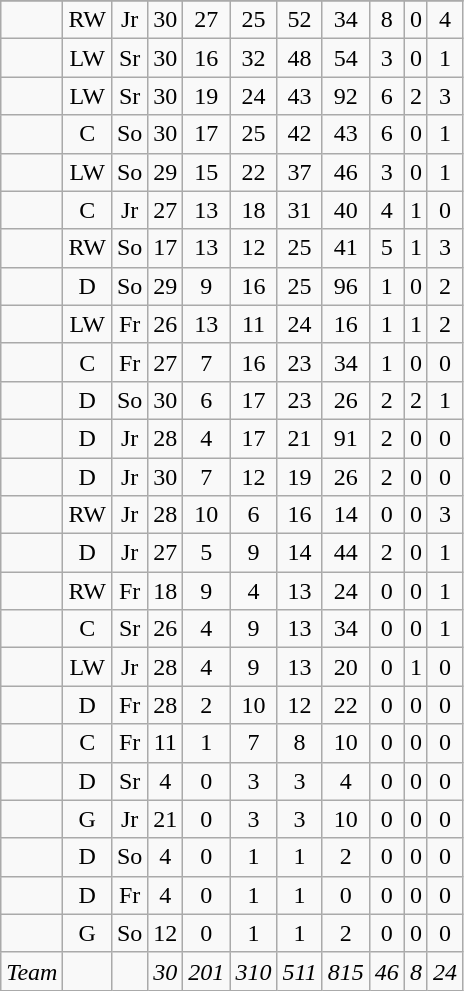<table class="wikitable sortable" style="text-align:center">
<tr>
</tr>
<tr>
<td align=left></td>
<td>RW</td>
<td>Jr</td>
<td>30</td>
<td>27</td>
<td>25</td>
<td>52</td>
<td>34</td>
<td>8</td>
<td>0</td>
<td>4</td>
</tr>
<tr>
<td align=left></td>
<td>LW</td>
<td>Sr</td>
<td>30</td>
<td>16</td>
<td>32</td>
<td>48</td>
<td>54</td>
<td>3</td>
<td>0</td>
<td>1</td>
</tr>
<tr>
<td align=left></td>
<td>LW</td>
<td>Sr</td>
<td>30</td>
<td>19</td>
<td>24</td>
<td>43</td>
<td>92</td>
<td>6</td>
<td>2</td>
<td>3</td>
</tr>
<tr>
<td align=left></td>
<td>C</td>
<td>So</td>
<td>30</td>
<td>17</td>
<td>25</td>
<td>42</td>
<td>43</td>
<td>6</td>
<td>0</td>
<td>1</td>
</tr>
<tr>
<td align=left></td>
<td>LW</td>
<td>So</td>
<td>29</td>
<td>15</td>
<td>22</td>
<td>37</td>
<td>46</td>
<td>3</td>
<td>0</td>
<td>1</td>
</tr>
<tr>
<td align=left></td>
<td>C</td>
<td>Jr</td>
<td>27</td>
<td>13</td>
<td>18</td>
<td>31</td>
<td>40</td>
<td>4</td>
<td>1</td>
<td>0</td>
</tr>
<tr>
<td align=left></td>
<td>RW</td>
<td>So</td>
<td>17</td>
<td>13</td>
<td>12</td>
<td>25</td>
<td>41</td>
<td>5</td>
<td>1</td>
<td>3</td>
</tr>
<tr>
<td align=left></td>
<td>D</td>
<td>So</td>
<td>29</td>
<td>9</td>
<td>16</td>
<td>25</td>
<td>96</td>
<td>1</td>
<td>0</td>
<td>2</td>
</tr>
<tr>
<td align=left></td>
<td>LW</td>
<td>Fr</td>
<td>26</td>
<td>13</td>
<td>11</td>
<td>24</td>
<td>16</td>
<td>1</td>
<td>1</td>
<td>2</td>
</tr>
<tr>
<td align=left></td>
<td>C</td>
<td>Fr</td>
<td>27</td>
<td>7</td>
<td>16</td>
<td>23</td>
<td>34</td>
<td>1</td>
<td>0</td>
<td>0</td>
</tr>
<tr>
<td align=left></td>
<td>D</td>
<td>So</td>
<td>30</td>
<td>6</td>
<td>17</td>
<td>23</td>
<td>26</td>
<td>2</td>
<td>2</td>
<td>1</td>
</tr>
<tr>
<td align=left></td>
<td>D</td>
<td>Jr</td>
<td>28</td>
<td>4</td>
<td>17</td>
<td>21</td>
<td>91</td>
<td>2</td>
<td>0</td>
<td>0</td>
</tr>
<tr>
<td align=left></td>
<td>D</td>
<td>Jr</td>
<td>30</td>
<td>7</td>
<td>12</td>
<td>19</td>
<td>26</td>
<td>2</td>
<td>0</td>
<td>0</td>
</tr>
<tr>
<td align=left></td>
<td>RW</td>
<td>Jr</td>
<td>28</td>
<td>10</td>
<td>6</td>
<td>16</td>
<td>14</td>
<td>0</td>
<td>0</td>
<td>3</td>
</tr>
<tr>
<td align=left></td>
<td>D</td>
<td>Jr</td>
<td>27</td>
<td>5</td>
<td>9</td>
<td>14</td>
<td>44</td>
<td>2</td>
<td>0</td>
<td>1</td>
</tr>
<tr>
<td align=left></td>
<td>RW</td>
<td>Fr</td>
<td>18</td>
<td>9</td>
<td>4</td>
<td>13</td>
<td>24</td>
<td>0</td>
<td>0</td>
<td>1</td>
</tr>
<tr>
<td align=left></td>
<td>C</td>
<td>Sr</td>
<td>26</td>
<td>4</td>
<td>9</td>
<td>13</td>
<td>34</td>
<td>0</td>
<td>0</td>
<td>1</td>
</tr>
<tr>
<td align=left></td>
<td>LW</td>
<td>Jr</td>
<td>28</td>
<td>4</td>
<td>9</td>
<td>13</td>
<td>20</td>
<td>0</td>
<td>1</td>
<td>0</td>
</tr>
<tr>
<td align=left></td>
<td>D</td>
<td>Fr</td>
<td>28</td>
<td>2</td>
<td>10</td>
<td>12</td>
<td>22</td>
<td>0</td>
<td>0</td>
<td>0</td>
</tr>
<tr>
<td align=left></td>
<td>C</td>
<td>Fr</td>
<td>11</td>
<td>1</td>
<td>7</td>
<td>8</td>
<td>10</td>
<td>0</td>
<td>0</td>
<td>0</td>
</tr>
<tr>
<td align=left></td>
<td>D</td>
<td>Sr</td>
<td>4</td>
<td>0</td>
<td>3</td>
<td>3</td>
<td>4</td>
<td>0</td>
<td>0</td>
<td>0</td>
</tr>
<tr>
<td align=left></td>
<td>G</td>
<td>Jr</td>
<td>21</td>
<td>0</td>
<td>3</td>
<td>3</td>
<td>10</td>
<td>0</td>
<td>0</td>
<td>0</td>
</tr>
<tr>
<td align=left></td>
<td>D</td>
<td>So</td>
<td>4</td>
<td>0</td>
<td>1</td>
<td>1</td>
<td>2</td>
<td>0</td>
<td>0</td>
<td>0</td>
</tr>
<tr>
<td align=left></td>
<td>D</td>
<td>Fr</td>
<td>4</td>
<td>0</td>
<td>1</td>
<td>1</td>
<td>0</td>
<td>0</td>
<td>0</td>
<td>0</td>
</tr>
<tr>
<td align=left></td>
<td>G</td>
<td>So</td>
<td>12</td>
<td>0</td>
<td>1</td>
<td>1</td>
<td>2</td>
<td>0</td>
<td>0</td>
<td>0</td>
</tr>
<tr class="sortbottom">
<td align=left><em>Team</em></td>
<td></td>
<td></td>
<td><em>30</em></td>
<td><em>201</em></td>
<td><em>310</em></td>
<td><em>511</em></td>
<td><em>815</em></td>
<td><em>46</em></td>
<td><em>8</em></td>
<td><em>24</em></td>
</tr>
</table>
